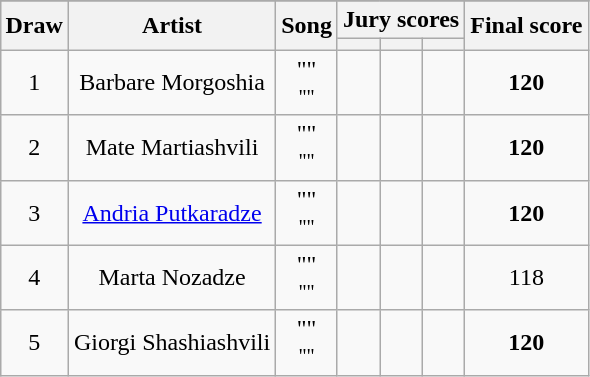<table class="sortable wikitable" style="text-align:center;margin:1em auto 1em auto">
<tr>
</tr>
<tr>
<th rowspan=2>Draw</th>
<th rowspan=2>Artist</th>
<th rowspan=2>Song</th>
<th colspan="3">Jury scores</th>
<th rowspan=2>Final score</th>
</tr>
<tr>
<th><small></small></th>
<th><small></small></th>
<th><small></small></th>
</tr>
<tr>
<td>1</td>
<td>Barbare Morgoshia</td>
<td>""<br><small>""</small></td>
<td colspan="1"></td>
<td colspan="1"></td>
<td colspan="1"></td>
<td><strong>120</strong></td>
</tr>
<tr>
<td>2</td>
<td>Mate Martiashvili</td>
<td>""<br><small>""</small></td>
<td colspan="1"></td>
<td colspan="1"></td>
<td colspan="1"></td>
<td><strong>120</strong></td>
</tr>
<tr>
<td>3</td>
<td><a href='#'>Andria Putkaradze</a></td>
<td>""<br><small>""</small></td>
<td colspan="1"></td>
<td colspan="1"></td>
<td colspan="1"></td>
<td><strong>120</strong></td>
</tr>
<tr>
<td>4</td>
<td>Marta Nozadze</td>
<td>""<br><small>""</small></td>
<td colspan="1"></td>
<td colspan="1"></td>
<td colspan="1"></td>
<td>118</td>
</tr>
<tr>
<td>5</td>
<td>Giorgi Shashiashvili</td>
<td>""<br><small>""</small></td>
<td colspan="1"></td>
<td colspan="1"></td>
<td colspan="1"></td>
<td><strong>120</strong></td>
</tr>
</table>
